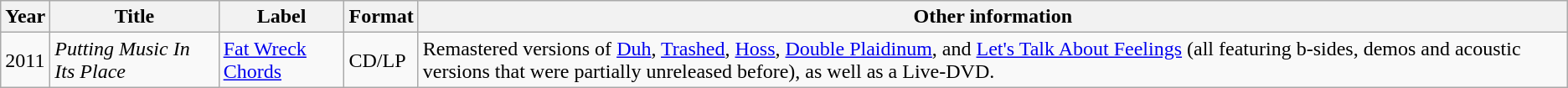<table class="wikitable">
<tr>
<th>Year</th>
<th>Title</th>
<th>Label</th>
<th>Format</th>
<th>Other information</th>
</tr>
<tr>
<td>2011</td>
<td><em>Putting Music In Its Place</em></td>
<td><a href='#'>Fat Wreck Chords</a></td>
<td>CD/LP</td>
<td>Remastered versions of <a href='#'>Duh</a>, <a href='#'>Trashed</a>, <a href='#'>Hoss</a>, <a href='#'>Double Plaidinum</a>, and <a href='#'>Let's Talk About Feelings</a> (all featuring b-sides, demos and acoustic versions that were partially unreleased before), as well as a Live-DVD.</td>
</tr>
</table>
